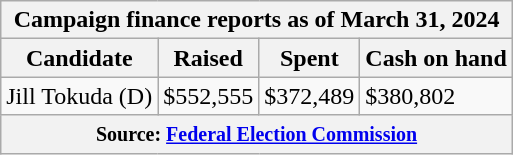<table class="wikitable sortable">
<tr>
<th colspan=4>Campaign finance reports as of March 31, 2024</th>
</tr>
<tr style="text-align:center;">
<th>Candidate</th>
<th>Raised</th>
<th>Spent</th>
<th>Cash on hand</th>
</tr>
<tr>
<td>Jill Tokuda (D)</td>
<td>$552,555</td>
<td>$372,489</td>
<td>$380,802</td>
</tr>
<tr>
<th colspan="4"><small>Source: <a href='#'>Federal Election Commission</a></small></th>
</tr>
</table>
